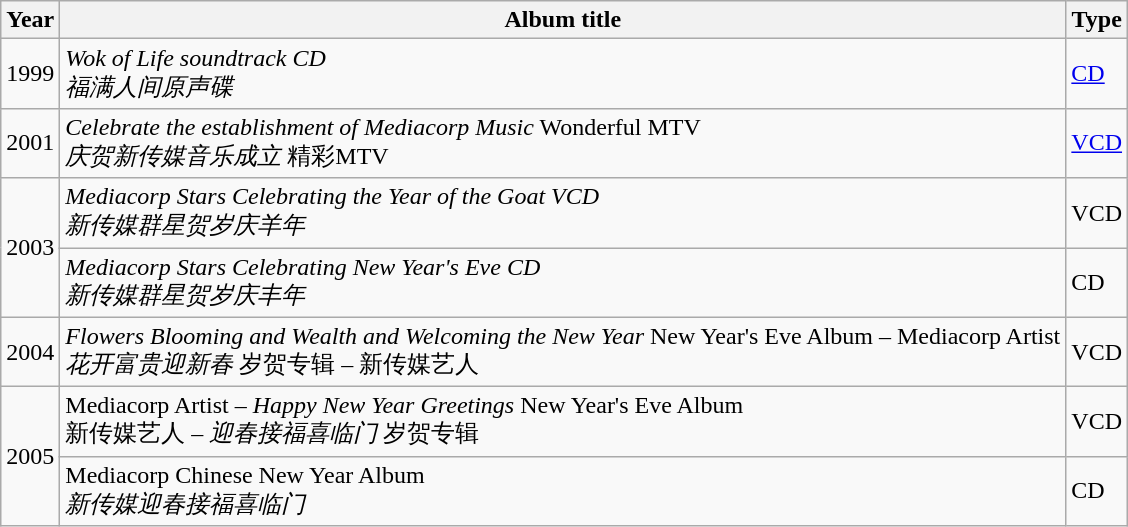<table class="wikitable sortable">
<tr>
<th>Year</th>
<th>Album title</th>
<th>Type</th>
</tr>
<tr>
<td>1999</td>
<td><em>Wok of Life soundtrack CD</em><br><em>福满人间原声碟</em></td>
<td><a href='#'>CD</a></td>
</tr>
<tr>
<td>2001</td>
<td><em>Celebrate the establishment of Mediacorp Music</em> Wonderful MTV<br><em>庆贺新传媒音乐成立</em> 精彩MTV</td>
<td><a href='#'>VCD</a></td>
</tr>
<tr>
<td rowspan="2">2003</td>
<td><em>Mediacorp Stars Celebrating the Year of the Goat VCD</em><br><em>新传媒群星贺岁庆羊年</em></td>
<td>VCD</td>
</tr>
<tr>
<td><em>Mediacorp Stars Celebrating New Year's Eve CD</em> <br><em>新传媒群星贺岁庆丰年</em></td>
<td>CD</td>
</tr>
<tr>
<td>2004</td>
<td><em>Flowers Blooming and Wealth and Welcoming the New Year</em> New Year's Eve Album – Mediacorp Artist<br><em>花开富贵迎新春</em> 岁贺专辑 – 新传媒艺人</td>
<td>VCD</td>
</tr>
<tr>
<td rowspan="2">2005</td>
<td>Mediacorp Artist – <em>Happy New Year Greetings</em> New Year's Eve Album<br>新传媒艺人 – <em>迎春接福喜临门</em> 岁贺专辑</td>
<td>VCD</td>
</tr>
<tr>
<td>Mediacorp Chinese New Year Album<br><em>新传媒迎春接福喜临门</em></td>
<td>CD</td>
</tr>
</table>
